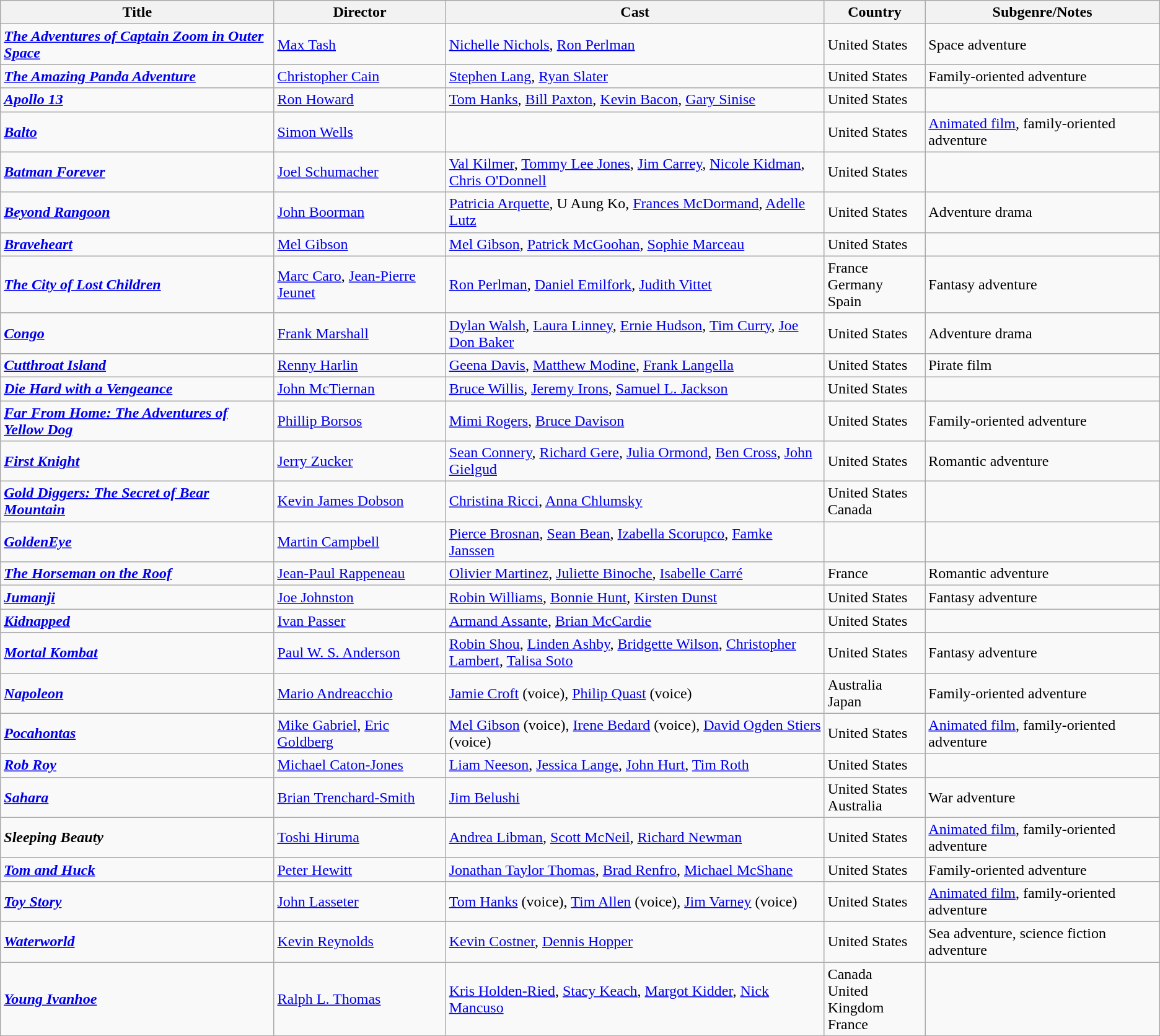<table class="wikitable">
<tr>
<th>Title</th>
<th>Director</th>
<th style="width: 400px;">Cast</th>
<th>Country</th>
<th>Subgenre/Notes</th>
</tr>
<tr>
<td><strong><em><a href='#'>The Adventures of Captain Zoom in Outer Space</a></em></strong></td>
<td><a href='#'>Max Tash</a></td>
<td><a href='#'>Nichelle Nichols</a>, <a href='#'>Ron Perlman</a></td>
<td>United States</td>
<td>Space adventure</td>
</tr>
<tr>
<td><strong><em><a href='#'>The Amazing Panda Adventure</a></em></strong></td>
<td><a href='#'>Christopher Cain</a></td>
<td><a href='#'>Stephen Lang</a>, <a href='#'>Ryan Slater</a></td>
<td>United States</td>
<td>Family-oriented adventure</td>
</tr>
<tr>
<td><strong><em><a href='#'>Apollo 13</a></em></strong></td>
<td><a href='#'>Ron Howard</a></td>
<td><a href='#'>Tom Hanks</a>, <a href='#'>Bill Paxton</a>, <a href='#'>Kevin Bacon</a>, <a href='#'>Gary Sinise</a></td>
<td>United States</td>
<td></td>
</tr>
<tr>
<td><strong><em><a href='#'>Balto</a></em></strong></td>
<td><a href='#'>Simon Wells</a></td>
<td></td>
<td>United States</td>
<td><a href='#'>Animated film</a>, family-oriented adventure</td>
</tr>
<tr>
<td><strong><em><a href='#'>Batman Forever</a></em></strong></td>
<td><a href='#'>Joel Schumacher</a></td>
<td><a href='#'>Val Kilmer</a>, <a href='#'>Tommy Lee Jones</a>, <a href='#'>Jim Carrey</a>, <a href='#'>Nicole Kidman</a>, <a href='#'>Chris O'Donnell</a></td>
<td>United States</td>
<td></td>
</tr>
<tr>
<td><strong><em><a href='#'>Beyond Rangoon</a></em></strong></td>
<td><a href='#'>John Boorman</a></td>
<td><a href='#'>Patricia Arquette</a>, U Aung Ko, <a href='#'>Frances McDormand</a>, <a href='#'>Adelle Lutz</a></td>
<td>United States</td>
<td>Adventure drama</td>
</tr>
<tr>
<td><strong><em><a href='#'>Braveheart</a></em></strong></td>
<td><a href='#'>Mel Gibson</a></td>
<td><a href='#'>Mel Gibson</a>, <a href='#'>Patrick McGoohan</a>, <a href='#'>Sophie Marceau</a></td>
<td>United States</td>
<td></td>
</tr>
<tr>
<td><strong><em><a href='#'>The City of Lost Children</a></em></strong></td>
<td><a href='#'>Marc Caro</a>, <a href='#'>Jean-Pierre Jeunet</a></td>
<td><a href='#'>Ron Perlman</a>, <a href='#'>Daniel Emilfork</a>, <a href='#'>Judith Vittet</a></td>
<td>France<br>Germany<br>Spain</td>
<td>Fantasy adventure</td>
</tr>
<tr>
<td><strong><em><a href='#'>Congo</a></em></strong></td>
<td><a href='#'>Frank Marshall</a></td>
<td><a href='#'>Dylan Walsh</a>, <a href='#'>Laura Linney</a>, <a href='#'>Ernie Hudson</a>, <a href='#'>Tim Curry</a>, <a href='#'>Joe Don Baker</a></td>
<td>United States</td>
<td>Adventure drama</td>
</tr>
<tr>
<td><strong><em><a href='#'>Cutthroat Island</a></em></strong></td>
<td><a href='#'>Renny Harlin</a></td>
<td><a href='#'>Geena Davis</a>, <a href='#'>Matthew Modine</a>, <a href='#'>Frank Langella</a></td>
<td>United States</td>
<td>Pirate film</td>
</tr>
<tr>
<td><strong><em><a href='#'>Die Hard with a Vengeance</a></em></strong></td>
<td><a href='#'>John McTiernan</a></td>
<td><a href='#'>Bruce Willis</a>, <a href='#'>Jeremy Irons</a>, <a href='#'>Samuel L. Jackson</a></td>
<td>United States</td>
<td></td>
</tr>
<tr>
<td><strong><em><a href='#'>Far From Home: The Adventures of Yellow Dog</a></em></strong></td>
<td><a href='#'>Phillip Borsos</a></td>
<td><a href='#'>Mimi Rogers</a>, <a href='#'>Bruce Davison</a></td>
<td>United States</td>
<td>Family-oriented adventure</td>
</tr>
<tr>
<td><strong><em><a href='#'>First Knight</a></em></strong></td>
<td><a href='#'>Jerry Zucker</a></td>
<td><a href='#'>Sean Connery</a>, <a href='#'>Richard Gere</a>, <a href='#'>Julia Ormond</a>, <a href='#'>Ben Cross</a>, <a href='#'>John Gielgud</a></td>
<td>United States</td>
<td>Romantic adventure</td>
</tr>
<tr>
<td><strong><em><a href='#'>Gold Diggers: The Secret of Bear Mountain</a></em></strong></td>
<td><a href='#'>Kevin James Dobson</a></td>
<td><a href='#'>Christina Ricci</a>, <a href='#'>Anna Chlumsky</a></td>
<td>United States<br>Canada</td>
<td></td>
</tr>
<tr>
<td><strong><em><a href='#'>GoldenEye</a></em></strong></td>
<td><a href='#'>Martin Campbell</a></td>
<td><a href='#'>Pierce Brosnan</a>, <a href='#'>Sean Bean</a>, <a href='#'>Izabella Scorupco</a>, <a href='#'>Famke Janssen</a></td>
<td></td>
<td></td>
</tr>
<tr>
<td><strong><em><a href='#'>The Horseman on the Roof</a></em></strong></td>
<td><a href='#'>Jean-Paul Rappeneau</a></td>
<td><a href='#'>Olivier Martinez</a>, <a href='#'>Juliette Binoche</a>, <a href='#'>Isabelle Carré</a></td>
<td>France</td>
<td>Romantic adventure</td>
</tr>
<tr>
<td><strong><em><a href='#'>Jumanji</a></em></strong></td>
<td><a href='#'>Joe Johnston</a></td>
<td><a href='#'>Robin Williams</a>, <a href='#'>Bonnie Hunt</a>, <a href='#'>Kirsten Dunst</a></td>
<td>United States</td>
<td>Fantasy adventure</td>
</tr>
<tr>
<td><strong><em><a href='#'>Kidnapped</a></em></strong></td>
<td><a href='#'>Ivan Passer</a></td>
<td><a href='#'>Armand Assante</a>, <a href='#'>Brian McCardie</a></td>
<td>United States</td>
<td></td>
</tr>
<tr>
<td><strong><em><a href='#'>Mortal Kombat</a></em></strong></td>
<td><a href='#'>Paul W. S. Anderson</a></td>
<td><a href='#'>Robin Shou</a>, <a href='#'>Linden Ashby</a>, <a href='#'>Bridgette Wilson</a>, <a href='#'>Christopher Lambert</a>, <a href='#'>Talisa Soto</a></td>
<td>United States</td>
<td>Fantasy adventure</td>
</tr>
<tr>
<td><strong><em><a href='#'>Napoleon</a></em></strong></td>
<td><a href='#'>Mario Andreacchio</a></td>
<td><a href='#'>Jamie Croft</a> (voice), <a href='#'>Philip Quast</a> (voice)</td>
<td>Australia<br>Japan</td>
<td>Family-oriented adventure</td>
</tr>
<tr>
<td><strong><em><a href='#'>Pocahontas</a></em></strong></td>
<td><a href='#'>Mike Gabriel</a>, <a href='#'>Eric Goldberg</a></td>
<td><a href='#'>Mel Gibson</a> (voice), <a href='#'>Irene Bedard</a> (voice), <a href='#'>David Ogden Stiers</a> (voice)</td>
<td>United States</td>
<td><a href='#'>Animated film</a>, family-oriented adventure</td>
</tr>
<tr>
<td><strong><em><a href='#'>Rob Roy</a></em></strong></td>
<td><a href='#'>Michael Caton-Jones</a></td>
<td><a href='#'>Liam Neeson</a>, <a href='#'>Jessica Lange</a>, <a href='#'>John Hurt</a>, <a href='#'>Tim Roth</a></td>
<td>United States</td>
<td></td>
</tr>
<tr>
<td><strong><em><a href='#'>Sahara</a></em></strong></td>
<td><a href='#'>Brian Trenchard-Smith</a></td>
<td><a href='#'>Jim Belushi</a></td>
<td>United States<br>Australia</td>
<td>War adventure</td>
</tr>
<tr>
<td><strong><em>Sleeping Beauty</em></strong></td>
<td><a href='#'>Toshi Hiruma</a></td>
<td><a href='#'>Andrea Libman</a>, <a href='#'>Scott McNeil</a>, <a href='#'>Richard Newman</a></td>
<td>United States</td>
<td><a href='#'>Animated film</a>, family-oriented adventure</td>
</tr>
<tr>
<td><strong><em><a href='#'>Tom and Huck</a></em></strong></td>
<td><a href='#'>Peter Hewitt</a></td>
<td><a href='#'>Jonathan Taylor Thomas</a>, <a href='#'>Brad Renfro</a>, <a href='#'>Michael McShane</a></td>
<td>United States</td>
<td>Family-oriented adventure</td>
</tr>
<tr>
<td><strong><em><a href='#'>Toy Story</a></em></strong></td>
<td><a href='#'>John Lasseter</a></td>
<td><a href='#'>Tom Hanks</a> (voice), <a href='#'>Tim Allen</a> (voice), <a href='#'>Jim Varney</a> (voice)</td>
<td>United States</td>
<td><a href='#'>Animated film</a>, family-oriented adventure</td>
</tr>
<tr>
<td><strong><em><a href='#'>Waterworld</a></em></strong></td>
<td><a href='#'>Kevin Reynolds</a></td>
<td><a href='#'>Kevin Costner</a>, <a href='#'>Dennis Hopper</a></td>
<td>United States</td>
<td>Sea adventure, science fiction adventure</td>
</tr>
<tr>
<td><strong><em><a href='#'>Young Ivanhoe</a></em></strong></td>
<td><a href='#'>Ralph L. Thomas</a></td>
<td><a href='#'>Kris Holden-Ried</a>, <a href='#'>Stacy Keach</a>, <a href='#'>Margot Kidder</a>, <a href='#'>Nick Mancuso</a></td>
<td>Canada<br>United Kingdom<br>France</td>
<td></td>
</tr>
<tr>
</tr>
</table>
